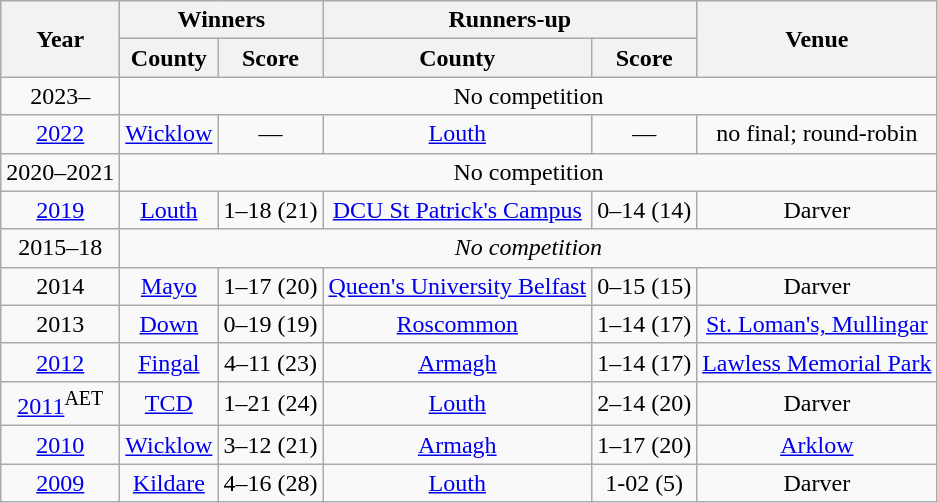<table class="wikitable sortable" style="text-align:center;">
<tr>
<th rowspan="2"><strong>Year</strong></th>
<th colspan="2"><strong>Winners</strong></th>
<th colspan="2"><strong>Runners-up</strong></th>
<th rowspan="2"><strong>Venue</strong></th>
</tr>
<tr>
<th>County</th>
<th><strong>Score</strong></th>
<th>County</th>
<th><strong>Score</strong></th>
</tr>
<tr>
<td>2023–</td>
<td colspan="5">No competition</td>
</tr>
<tr>
<td><a href='#'>2022</a></td>
<td><a href='#'>Wicklow</a></td>
<td>—</td>
<td><a href='#'>Louth</a></td>
<td>—</td>
<td>no final; round-robin</td>
</tr>
<tr>
<td>2020–2021</td>
<td colspan="5">No competition</td>
</tr>
<tr>
<td><a href='#'>2019</a></td>
<td><a href='#'>Louth</a></td>
<td>1–18 (21)</td>
<td><a href='#'>DCU St Patrick's Campus</a></td>
<td>0–14 (14)</td>
<td>Darver</td>
</tr>
<tr>
<td>2015–18</td>
<td colspan="5"><em>No competition</em></td>
</tr>
<tr>
<td>2014</td>
<td><a href='#'>Mayo</a></td>
<td>1–17 (20)</td>
<td><a href='#'>Queen's University Belfast</a></td>
<td>0–15 (15)</td>
<td>Darver</td>
</tr>
<tr>
<td>2013</td>
<td><a href='#'>Down</a></td>
<td>0–19 (19)</td>
<td><a href='#'>Roscommon</a></td>
<td>1–14 (17)</td>
<td><a href='#'>St. Loman's, Mullingar</a></td>
</tr>
<tr>
<td><a href='#'>2012</a></td>
<td><a href='#'>Fingal</a></td>
<td>4–11 (23)</td>
<td><a href='#'>Armagh</a></td>
<td>1–14 (17)</td>
<td><a href='#'>Lawless Memorial Park</a></td>
</tr>
<tr>
<td><a href='#'>2011</a><sup>AET</sup></td>
<td><a href='#'>TCD</a></td>
<td>1–21 (24)</td>
<td><a href='#'>Louth</a></td>
<td>2–14 (20)</td>
<td>Darver</td>
</tr>
<tr>
<td><a href='#'>2010</a></td>
<td><a href='#'>Wicklow</a></td>
<td>3–12 (21)</td>
<td><a href='#'>Armagh</a></td>
<td>1–17 (20)</td>
<td><a href='#'>Arklow</a></td>
</tr>
<tr>
<td><a href='#'>2009</a></td>
<td><a href='#'>Kildare</a></td>
<td>4–16 (28)</td>
<td><a href='#'>Louth</a></td>
<td>1-02 (5)</td>
<td>Darver</td>
</tr>
</table>
